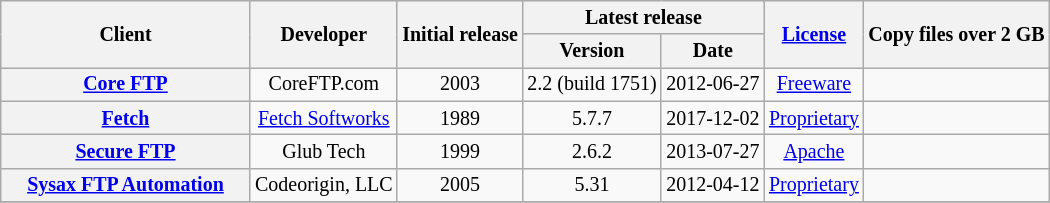<table class="sortable wikitable" style="width: auto; table-layout: fixed; font-size: smaller; text-align: center;">
<tr style="background: #ececec">
<th rowspan="2" style="width:12em">Client</th>
<th rowspan="2">Developer</th>
<th rowspan="2">Initial release</th>
<th colspan="2">Latest release</th>
<th rowspan="2"><a href='#'>License</a></th>
<th rowspan="2">Copy files over 2 GB</th>
</tr>
<tr>
<th>Version </th>
<th>Date </th>
</tr>
<tr>
<th><a href='#'>Core FTP</a></th>
<td>CoreFTP.com</td>
<td>2003</td>
<td>2.2 (build 1751)</td>
<td>2012-06-27</td>
<td><a href='#'>Freeware</a></td>
<td></td>
</tr>
<tr>
<th><a href='#'>Fetch</a></th>
<td><a href='#'>Fetch Softworks</a></td>
<td>1989</td>
<td>5.7.7</td>
<td>2017-12-02</td>
<td><a href='#'>Proprietary</a></td>
<td></td>
</tr>
<tr>
<th><a href='#'>Secure FTP</a></th>
<td>Glub Tech</td>
<td>1999</td>
<td>2.6.2</td>
<td>2013-07-27</td>
<td><a href='#'>Apache</a></td>
<td></td>
</tr>
<tr>
<th><a href='#'>Sysax FTP Automation</a></th>
<td>Codeorigin, LLC</td>
<td>2005</td>
<td>5.31</td>
<td>2012-04-12</td>
<td><a href='#'>Proprietary</a></td>
<td></td>
</tr>
<tr>
</tr>
</table>
